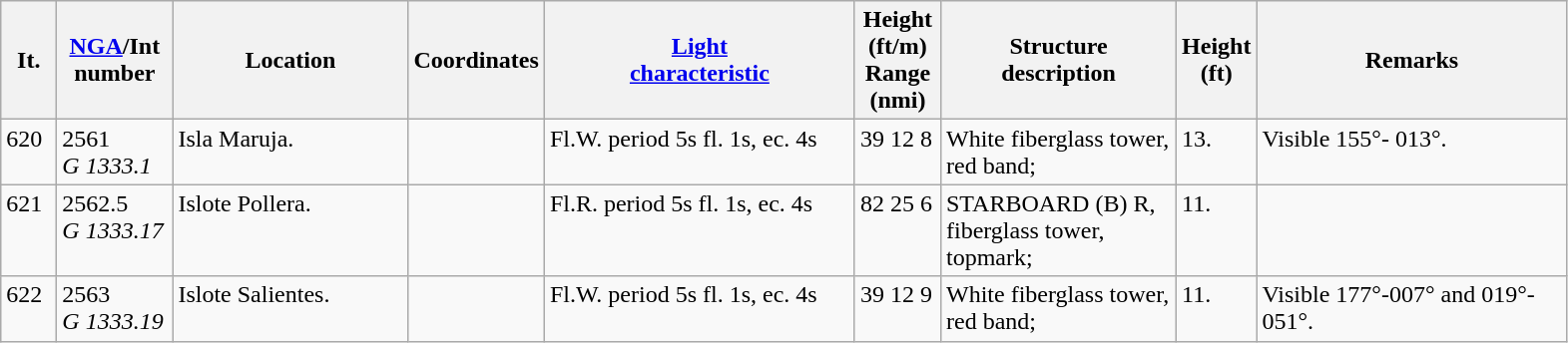<table class="wikitable">
<tr>
<th width="30">It.</th>
<th width="70"><a href='#'>NGA</a>/Int<br>number</th>
<th width="150">Location</th>
<th width="80">Coordinates</th>
<th width="200"><a href='#'>Light<br>characteristic</a></th>
<th width="50">Height (ft/m)<br>Range (nmi)</th>
<th width="150">Structure<br>description</th>
<th width="30">Height (ft)</th>
<th width="200">Remarks</th>
</tr>
<tr valign="top">
<td>620</td>
<td>2561<br><em>G 1333.1</em></td>
<td>Isla Maruja.</td>
<td></td>
<td>Fl.W. period 5s fl. 1s, ec. 4s</td>
<td>39 12 8</td>
<td>White fiberglass tower, red band;</td>
<td>13.</td>
<td>Visible 155°- 013°.</td>
</tr>
<tr valign="top">
<td>621</td>
<td>2562.5<br><em>G 1333.17</em></td>
<td>Islote Pollera.</td>
<td></td>
<td>Fl.R. period 5s fl. 1s, ec. 4s</td>
<td>82 25 6</td>
<td>STARBOARD (B) R, fiberglass tower, topmark;</td>
<td>11.</td>
<td></td>
</tr>
<tr valign="top">
<td>622</td>
<td>2563<br><em>G 1333.19</em></td>
<td>Islote Salientes.</td>
<td></td>
<td>Fl.W. period 5s fl. 1s, ec. 4s</td>
<td>39 12 9</td>
<td>White fiberglass tower, red band;</td>
<td>11.</td>
<td>Visible 177°-007° and  019°- 051°.</td>
</tr>
</table>
